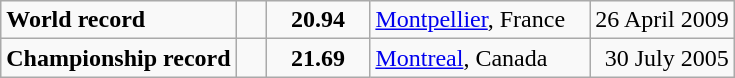<table class="wikitable">
<tr>
<td><strong>World record</strong></td>
<td style="padding-right:1em"></td>
<td style="text-align:center;padding-left:1em; padding-right:1em;"><strong>20.94</strong></td>
<td style="padding-right:1em"><a href='#'>Montpellier</a>, France</td>
<td align=right>26 April 2009</td>
</tr>
<tr>
<td><strong>Championship record</strong></td>
<td style="padding-right:1em"></td>
<td style="text-align:center;padding-left:1em; padding-right:1em;"><strong>21.69</strong></td>
<td style="padding-right:1em"><a href='#'>Montreal</a>, Canada</td>
<td align=right>30 July 2005</td>
</tr>
</table>
